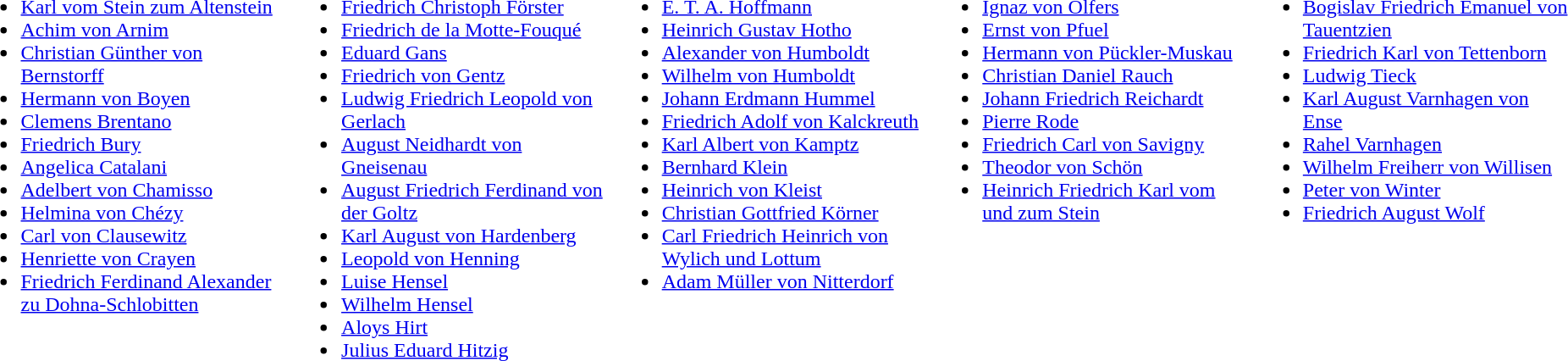<table>
<tr>
<td valign="top" width="20%"><br><ul><li><a href='#'>Karl vom Stein zum Altenstein</a></li><li><a href='#'>Achim von Arnim</a></li><li><a href='#'>Christian Günther von Bernstorff</a></li><li><a href='#'>Hermann von Boyen</a></li><li><a href='#'>Clemens Brentano</a></li><li><a href='#'>Friedrich Bury</a></li><li><a href='#'>Angelica Catalani</a></li><li><a href='#'>Adelbert von Chamisso</a></li><li><a href='#'>Helmina von Chézy</a></li><li><a href='#'>Carl von Clausewitz</a></li><li><a href='#'>Henriette von Crayen</a></li><li><a href='#'>Friedrich Ferdinand Alexander zu Dohna-Schlobitten</a></li></ul></td>
<td valign="top" width="20%"><br><ul><li><a href='#'>Friedrich Christoph Förster</a></li><li><a href='#'>Friedrich de la Motte-Fouqué</a></li><li><a href='#'>Eduard Gans</a></li><li><a href='#'>Friedrich von Gentz</a></li><li><a href='#'>Ludwig Friedrich Leopold von Gerlach</a></li><li><a href='#'>August Neidhardt von Gneisenau</a></li><li><a href='#'>August Friedrich Ferdinand von der Goltz</a></li><li><a href='#'>Karl August von Hardenberg</a></li><li><a href='#'>Leopold von Henning</a></li><li><a href='#'>Luise Hensel</a></li><li><a href='#'>Wilhelm Hensel</a></li><li><a href='#'>Aloys Hirt</a></li><li><a href='#'>Julius Eduard Hitzig</a></li></ul></td>
<td valign="top" width="20%"><br><ul><li><a href='#'>E. T. A. Hoffmann</a></li><li><a href='#'>Heinrich Gustav Hotho</a></li><li><a href='#'>Alexander von Humboldt</a></li><li><a href='#'>Wilhelm von Humboldt</a></li><li><a href='#'>Johann Erdmann Hummel</a></li><li><a href='#'>Friedrich Adolf von Kalckreuth</a></li><li><a href='#'>Karl Albert von Kamptz</a></li><li><a href='#'>Bernhard Klein</a></li><li><a href='#'>Heinrich von Kleist</a></li><li><a href='#'>Christian Gottfried Körner</a></li><li><a href='#'>Carl Friedrich Heinrich von Wylich und Lottum</a></li><li><a href='#'>Adam Müller von Nitterdorf</a></li></ul></td>
<td valign="top" width="20%"><br><ul><li><a href='#'>Ignaz von Olfers</a></li><li><a href='#'>Ernst von Pfuel</a></li><li><a href='#'>Hermann von Pückler-Muskau</a></li><li><a href='#'>Christian Daniel Rauch</a></li><li><a href='#'>Johann Friedrich Reichardt</a></li><li><a href='#'>Pierre Rode</a></li><li><a href='#'>Friedrich Carl von Savigny</a></li><li><a href='#'>Theodor von Schön</a></li><li><a href='#'>Heinrich Friedrich Karl vom und zum Stein</a></li></ul></td>
<td valign="top" width="20%"><br><ul><li><a href='#'>Bogislav Friedrich Emanuel von Tauentzien</a></li><li><a href='#'>Friedrich Karl von Tettenborn</a></li><li><a href='#'>Ludwig Tieck</a></li><li><a href='#'>Karl August Varnhagen von Ense</a></li><li><a href='#'>Rahel Varnhagen</a></li><li><a href='#'>Wilhelm Freiherr von Willisen</a></li><li><a href='#'>Peter von Winter</a></li><li><a href='#'>Friedrich August Wolf</a></li></ul></td>
</tr>
</table>
